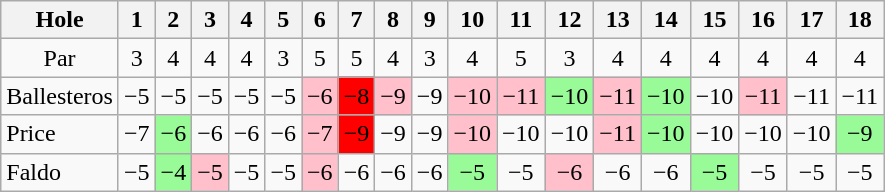<table class="wikitable" style="text-align:center">
<tr>
<th>Hole</th>
<th>1</th>
<th>2</th>
<th>3</th>
<th>4</th>
<th>5</th>
<th>6</th>
<th>7</th>
<th>8</th>
<th>9</th>
<th>10</th>
<th>11</th>
<th>12</th>
<th>13</th>
<th>14</th>
<th>15</th>
<th>16</th>
<th>17</th>
<th>18</th>
</tr>
<tr>
<td>Par</td>
<td>3</td>
<td>4</td>
<td>4</td>
<td>4</td>
<td>3</td>
<td>5</td>
<td>5</td>
<td>4</td>
<td>3</td>
<td>4</td>
<td>5</td>
<td>3</td>
<td>4</td>
<td>4</td>
<td>4</td>
<td>4</td>
<td>4</td>
<td>4</td>
</tr>
<tr>
<td align=left> Ballesteros</td>
<td>−5</td>
<td>−5</td>
<td>−5</td>
<td>−5</td>
<td>−5</td>
<td style="background: Pink;">−6</td>
<td style="background: Red;">−8</td>
<td style="background: Pink;">−9</td>
<td>−9</td>
<td style="background: Pink;">−10</td>
<td style="background: Pink;">−11</td>
<td style="background: PaleGreen;">−10</td>
<td style="background: Pink;">−11</td>
<td style="background: PaleGreen;">−10</td>
<td>−10</td>
<td style="background: Pink;">−11</td>
<td>−11</td>
<td>−11</td>
</tr>
<tr>
<td align=left> Price</td>
<td>−7</td>
<td style="background: PaleGreen;">−6</td>
<td>−6</td>
<td>−6</td>
<td>−6</td>
<td style="background: Pink;">−7</td>
<td style="background: Red;">−9</td>
<td>−9</td>
<td>−9</td>
<td style="background: Pink;">−10</td>
<td>−10</td>
<td>−10</td>
<td style="background: Pink;">−11</td>
<td style="background: PaleGreen;">−10</td>
<td>−10</td>
<td>−10</td>
<td>−10</td>
<td style="background: PaleGreen;">−9</td>
</tr>
<tr>
<td align=left> Faldo</td>
<td>−5</td>
<td style="background: PaleGreen;">−4</td>
<td style="background: Pink;">−5</td>
<td>−5</td>
<td>−5</td>
<td style="background: Pink;">−6</td>
<td>−6</td>
<td>−6</td>
<td>−6</td>
<td style="background: PaleGreen;">−5</td>
<td>−5</td>
<td style="background: Pink;">−6</td>
<td>−6</td>
<td>−6</td>
<td style="background: PaleGreen;">−5</td>
<td>−5</td>
<td>−5</td>
<td>−5<br></td>
</tr>
</table>
